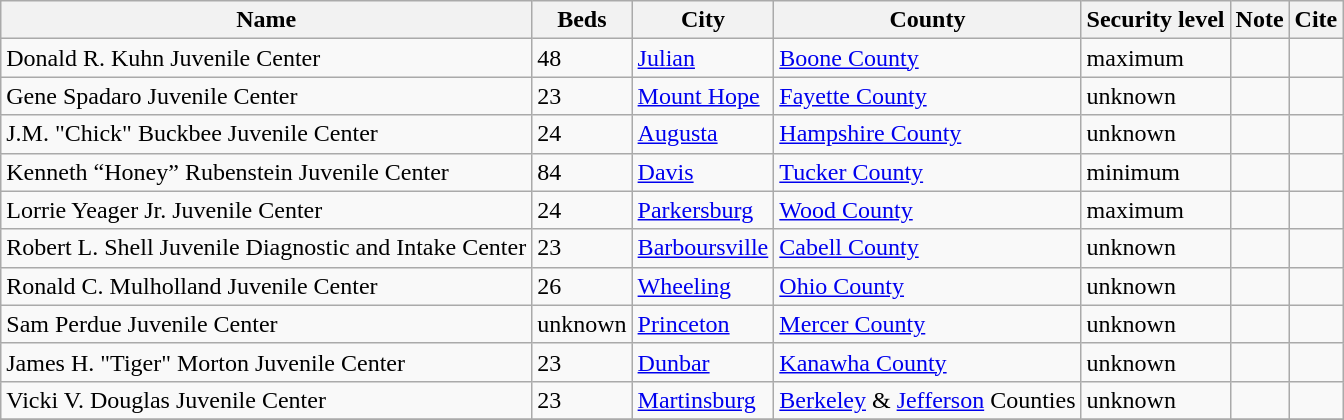<table class="wikitable">
<tr>
<th>Name</th>
<th>Beds</th>
<th>City</th>
<th>County</th>
<th>Security level</th>
<th>Note</th>
<th>Cite</th>
</tr>
<tr>
<td>Donald R. Kuhn Juvenile Center</td>
<td>48</td>
<td><a href='#'>Julian</a></td>
<td><a href='#'>Boone County</a></td>
<td>maximum</td>
<td></td>
<td></td>
</tr>
<tr>
<td>Gene Spadaro Juvenile Center</td>
<td>23</td>
<td><a href='#'>Mount Hope</a></td>
<td><a href='#'>Fayette County</a></td>
<td>unknown</td>
<td></td>
<td></td>
</tr>
<tr>
<td>J.M. "Chick" Buckbee Juvenile Center</td>
<td>24</td>
<td><a href='#'>Augusta</a></td>
<td><a href='#'>Hampshire County</a></td>
<td>unknown</td>
<td></td>
<td></td>
</tr>
<tr>
<td>Kenneth “Honey” Rubenstein Juvenile Center</td>
<td>84</td>
<td><a href='#'>Davis</a></td>
<td><a href='#'>Tucker County</a></td>
<td>minimum</td>
<td></td>
<td></td>
</tr>
<tr>
<td>Lorrie Yeager Jr. Juvenile Center</td>
<td>24</td>
<td><a href='#'>Parkersburg</a></td>
<td><a href='#'>Wood County</a></td>
<td>maximum</td>
<td></td>
<td></td>
</tr>
<tr>
<td>Robert L. Shell Juvenile Diagnostic and Intake Center</td>
<td>23</td>
<td><a href='#'>Barboursville</a></td>
<td><a href='#'>Cabell County</a></td>
<td>unknown</td>
<td></td>
<td></td>
</tr>
<tr>
<td>Ronald C. Mulholland Juvenile Center</td>
<td>26</td>
<td><a href='#'>Wheeling</a></td>
<td><a href='#'>Ohio County</a></td>
<td>unknown</td>
<td></td>
<td></td>
</tr>
<tr>
<td>Sam Perdue Juvenile Center</td>
<td>unknown</td>
<td><a href='#'>Princeton</a></td>
<td><a href='#'>Mercer County</a></td>
<td>unknown</td>
<td></td>
<td></td>
</tr>
<tr>
<td>James H. "Tiger" Morton Juvenile Center</td>
<td>23</td>
<td><a href='#'>Dunbar</a></td>
<td><a href='#'>Kanawha County</a></td>
<td>unknown</td>
<td></td>
<td></td>
</tr>
<tr>
<td>Vicki V. Douglas Juvenile Center</td>
<td>23</td>
<td><a href='#'>Martinsburg</a></td>
<td><a href='#'>Berkeley</a> & <a href='#'>Jefferson</a> Counties</td>
<td>unknown</td>
<td></td>
<td></td>
</tr>
<tr>
</tr>
</table>
